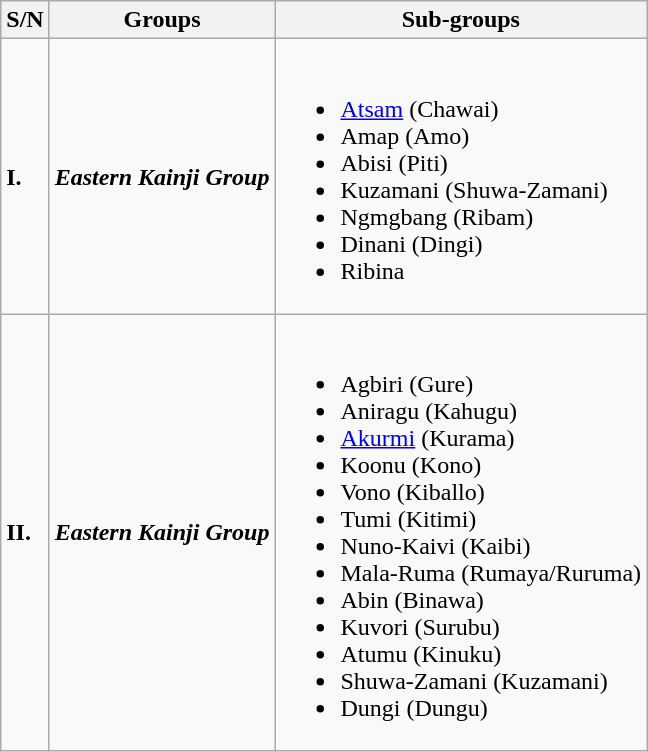<table class="wikitable sortable mw-collapsible">
<tr>
<th>S/N</th>
<th>Groups</th>
<th>Sub-groups</th>
</tr>
<tr>
<td><strong>I.</strong></td>
<td><strong><em>Eastern Kainji Group</em></strong></td>
<td><br><ul><li><a href='#'>Atsam</a> (Chawai)</li><li>Amap (Amo)</li><li>Abisi (Piti)</li><li>Kuzamani (Shuwa-Zamani)</li><li>Ngmgbang (Ribam)</li><li>Dinani (Dingi)</li><li>Ribina</li></ul></td>
</tr>
<tr>
<td><strong>II.</strong></td>
<td><strong><em>Eastern Kainji Group</em></strong></td>
<td><br><ul><li>Agbiri (Gure)</li><li>Aniragu (Kahugu)</li><li><a href='#'>Akurmi</a> (Kurama)</li><li>Koonu (Kono)</li><li>Vono (Kiballo)</li><li>Tumi (Kitimi)</li><li>Nuno-Kaivi (Kaibi)</li><li>Mala-Ruma (Rumaya/Ruruma)</li><li>Abin (Binawa)</li><li>Kuvori (Surubu)</li><li>Atumu (Kinuku)</li><li>Shuwa-Zamani (Kuzamani)</li><li>Dungi (Dungu)</li></ul></td>
</tr>
</table>
